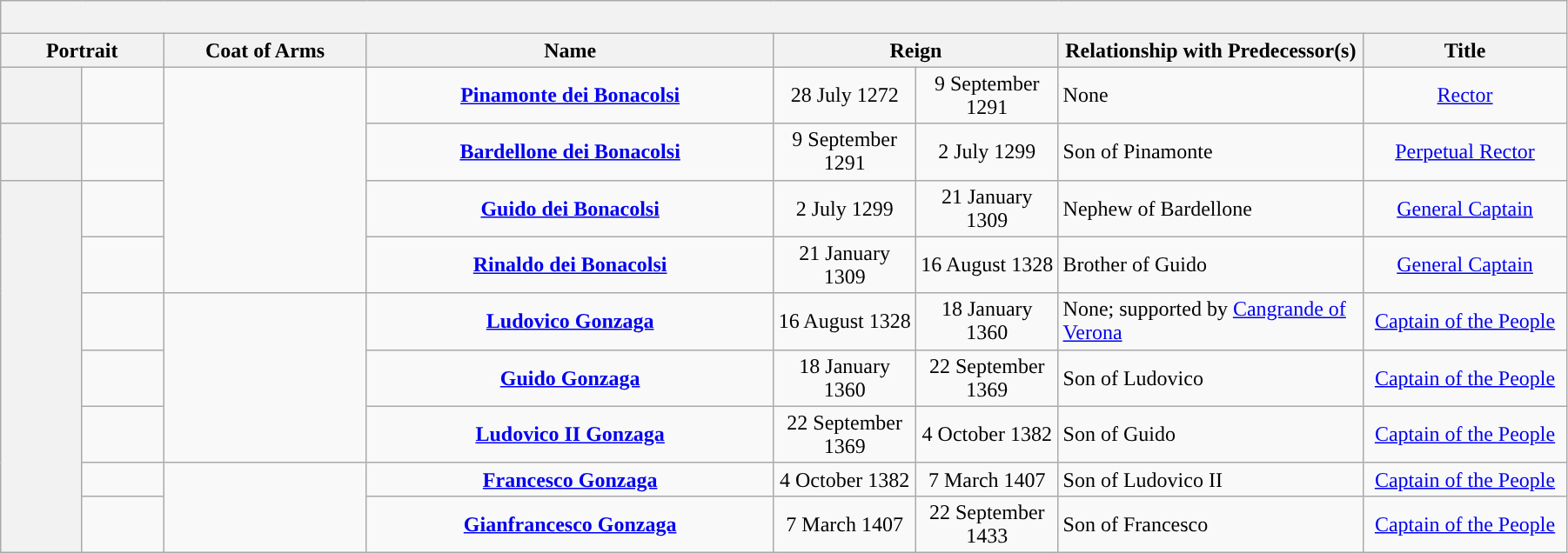<table width=95% class="wikitable">
<tr>
<th colspan=8><br>
</th>
</tr>
<tr>
<th colspan=2 width=8%>Portrait</th>
<th width=10%>Coat of Arms</th>
<th width=20%>Name</th>
<th colspan=2 width=14%>Reign</th>
<th width=15%>Relationship with Predecessor(s)</th>
<th width=10%>Title</th>
</tr>
<tr>
<th style="background:"></th>
<td align="center"></td>
<td rowspan=4 align="center"></td>
<td align="center"><strong><a href='#'>Pinamonte dei Bonacolsi</a></strong></td>
<td align="center">28 July 1272</td>
<td align="center">9 September 1291</td>
<td>None</td>
<td align="center"><a href='#'>Rector</a></td>
</tr>
<tr>
<th style="background:"></th>
<td align="center"></td>
<td align="center"><strong><a href='#'>Bardellone dei Bonacolsi</a></strong></td>
<td align="center">9 September 1291</td>
<td align="center">2 July 1299</td>
<td>Son of Pinamonte</td>
<td align="center"><a href='#'>Perpetual Rector</a></td>
</tr>
<tr>
<th rowspan=8 style="background:"></th>
<td align="center"></td>
<td align="center"><strong><a href='#'>Guido dei Bonacolsi</a></strong></td>
<td align="center">2 July 1299</td>
<td align="center">21 January 1309</td>
<td>Nephew of Bardellone</td>
<td align="center"><a href='#'>General Captain</a></td>
</tr>
<tr>
<td align="center"></td>
<td align="center"><strong><a href='#'>Rinaldo dei Bonacolsi</a></strong></td>
<td align="center">21 January 1309</td>
<td align="center">16 August 1328</td>
<td>Brother of Guido</td>
<td align="center"><a href='#'>General Captain</a></td>
</tr>
<tr>
<td align="center"></td>
<td rowspan=3 align="center"></td>
<td align="center"><strong><a href='#'>Ludovico Gonzaga</a></strong></td>
<td align="center">16 August 1328</td>
<td align="center">18 January 1360</td>
<td>None; supported by <a href='#'>Cangrande of Verona</a></td>
<td align="center"><a href='#'>Captain of the People</a></td>
</tr>
<tr>
<td align="center"></td>
<td align="center"><strong><a href='#'>Guido Gonzaga</a></strong></td>
<td align="center">18 January 1360</td>
<td align="center">22 September 1369</td>
<td>Son of Ludovico</td>
<td align="center"><a href='#'>Captain of the People</a></td>
</tr>
<tr>
<td align="center"></td>
<td align="center"><strong><a href='#'>Ludovico II Gonzaga</a></strong></td>
<td align="center">22 September 1369</td>
<td align="center">4 October 1382</td>
<td>Son of Guido</td>
<td align="center"><a href='#'>Captain of the People</a></td>
</tr>
<tr>
<td align="center"></td>
<td rowspan=2 align="center"></td>
<td align="center"><strong><a href='#'>Francesco Gonzaga</a></strong></td>
<td align="center">4 October 1382</td>
<td align="center">7 March 1407</td>
<td>Son of Ludovico II</td>
<td align="center"><a href='#'>Captain of the People</a></td>
</tr>
<tr>
<td align="center"></td>
<td align="center"><strong><a href='#'>Gianfrancesco Gonzaga</a></strong></td>
<td align="center">7 March 1407</td>
<td align="center">22 September 1433</td>
<td>Son of Francesco</td>
<td align="center"><a href='#'>Captain of the People</a></td>
</tr>
</table>
